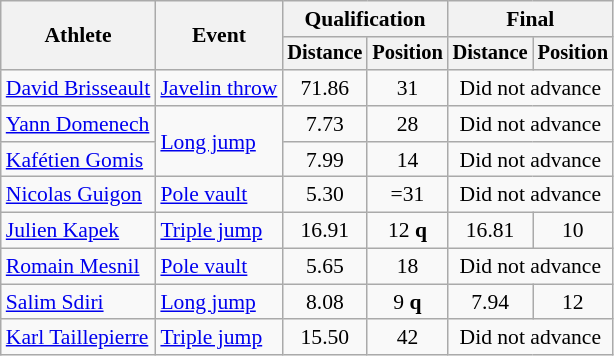<table class=wikitable style="font-size:90%">
<tr>
<th rowspan="2">Athlete</th>
<th rowspan="2">Event</th>
<th colspan="2">Qualification</th>
<th colspan="2">Final</th>
</tr>
<tr style="font-size:95%">
<th>Distance</th>
<th>Position</th>
<th>Distance</th>
<th>Position</th>
</tr>
<tr align=center>
<td align=left><a href='#'>David Brisseault</a></td>
<td align=left><a href='#'>Javelin throw</a></td>
<td>71.86</td>
<td>31</td>
<td colspan=2>Did not advance</td>
</tr>
<tr align=center>
<td align=left><a href='#'>Yann Domenech</a></td>
<td align=left rowspan=2><a href='#'>Long jump</a></td>
<td>7.73</td>
<td>28</td>
<td colspan=2>Did not advance</td>
</tr>
<tr align=center>
<td align=left><a href='#'>Kafétien Gomis</a></td>
<td>7.99</td>
<td>14</td>
<td colspan=2>Did not advance</td>
</tr>
<tr align=center>
<td align=left><a href='#'>Nicolas Guigon</a></td>
<td align=left><a href='#'>Pole vault</a></td>
<td>5.30</td>
<td>=31</td>
<td colspan=2>Did not advance</td>
</tr>
<tr align=center>
<td align=left><a href='#'>Julien Kapek</a></td>
<td align=left><a href='#'>Triple jump</a></td>
<td>16.91</td>
<td>12 <strong>q</strong></td>
<td>16.81</td>
<td>10</td>
</tr>
<tr align=center>
<td align=left><a href='#'>Romain Mesnil</a></td>
<td align=left><a href='#'>Pole vault</a></td>
<td>5.65</td>
<td>18</td>
<td colspan=2>Did not advance</td>
</tr>
<tr align=center>
<td align=left><a href='#'>Salim Sdiri</a></td>
<td align=left><a href='#'>Long jump</a></td>
<td>8.08</td>
<td>9 <strong>q</strong></td>
<td>7.94</td>
<td>12</td>
</tr>
<tr align=center>
<td align=left><a href='#'>Karl Taillepierre</a></td>
<td align=left><a href='#'>Triple jump</a></td>
<td>15.50</td>
<td>42</td>
<td colspan=2>Did not advance</td>
</tr>
</table>
